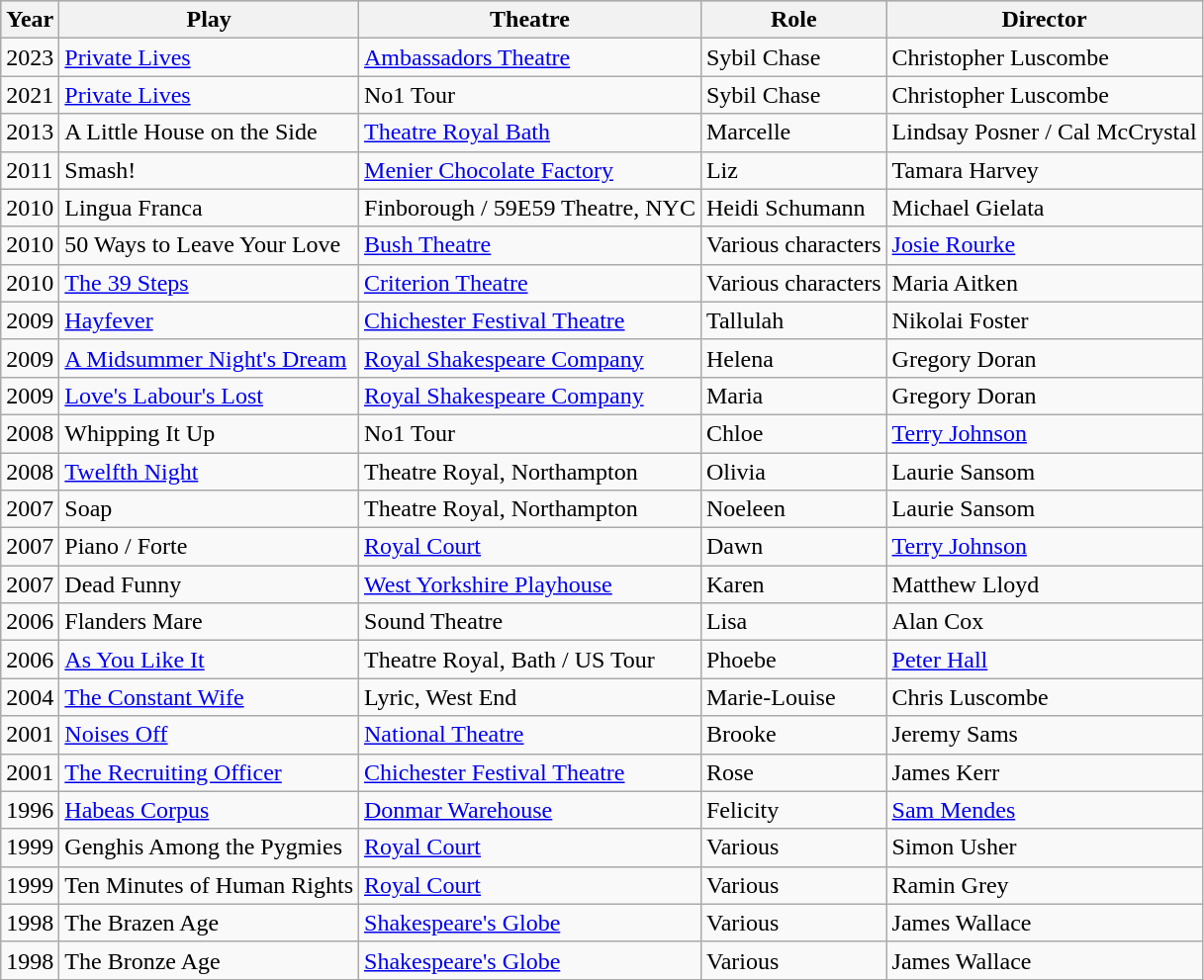<table class="wikitable">
<tr style="background:#b0c4de; text-align:center;">
<th>Year</th>
<th>Play</th>
<th>Theatre</th>
<th>Role</th>
<th>Director</th>
</tr>
<tr>
<td>2023</td>
<td><a href='#'>Private Lives</a></td>
<td><a href='#'>Ambassadors Theatre</a></td>
<td>Sybil Chase</td>
<td>Christopher Luscombe</td>
</tr>
<tr>
<td>2021</td>
<td><a href='#'>Private Lives</a></td>
<td>No1 Tour</td>
<td>Sybil Chase</td>
<td>Christopher Luscombe</td>
</tr>
<tr>
<td>2013</td>
<td>A Little House on the Side</td>
<td><a href='#'>Theatre Royal Bath</a></td>
<td>Marcelle</td>
<td>Lindsay Posner / Cal McCrystal</td>
</tr>
<tr>
<td>2011</td>
<td>Smash!</td>
<td><a href='#'>Menier Chocolate Factory</a></td>
<td>Liz</td>
<td>Tamara Harvey</td>
</tr>
<tr>
<td>2010</td>
<td>Lingua Franca</td>
<td>Finborough / 59E59 Theatre, NYC</td>
<td>Heidi Schumann</td>
<td>Michael Gielata</td>
</tr>
<tr>
<td>2010</td>
<td>50 Ways to Leave Your Love</td>
<td><a href='#'>Bush Theatre</a></td>
<td>Various characters</td>
<td><a href='#'>Josie Rourke</a></td>
</tr>
<tr>
<td>2010</td>
<td><a href='#'>The 39 Steps</a></td>
<td><a href='#'>Criterion Theatre</a></td>
<td>Various characters</td>
<td>Maria Aitken</td>
</tr>
<tr>
<td>2009</td>
<td><a href='#'>Hayfever</a></td>
<td><a href='#'>Chichester Festival Theatre</a></td>
<td>Tallulah</td>
<td>Nikolai Foster</td>
</tr>
<tr>
<td>2009</td>
<td><a href='#'>A Midsummer Night's Dream</a></td>
<td><a href='#'>Royal Shakespeare Company</a></td>
<td>Helena</td>
<td>Gregory Doran</td>
</tr>
<tr>
<td>2009</td>
<td><a href='#'>Love's Labour's Lost</a></td>
<td><a href='#'>Royal Shakespeare Company</a></td>
<td>Maria</td>
<td>Gregory Doran</td>
</tr>
<tr>
<td>2008</td>
<td>Whipping It Up</td>
<td>No1 Tour</td>
<td>Chloe</td>
<td><a href='#'>Terry Johnson</a></td>
</tr>
<tr>
<td>2008</td>
<td><a href='#'>Twelfth Night</a></td>
<td>Theatre Royal, Northampton</td>
<td>Olivia</td>
<td>Laurie Sansom</td>
</tr>
<tr>
<td>2007</td>
<td>Soap</td>
<td>Theatre Royal, Northampton</td>
<td>Noeleen</td>
<td>Laurie Sansom</td>
</tr>
<tr>
<td>2007</td>
<td>Piano / Forte</td>
<td><a href='#'>Royal Court</a></td>
<td>Dawn</td>
<td><a href='#'>Terry Johnson</a></td>
</tr>
<tr>
<td>2007</td>
<td>Dead Funny</td>
<td><a href='#'>West Yorkshire Playhouse</a></td>
<td>Karen</td>
<td>Matthew Lloyd</td>
</tr>
<tr>
<td>2006</td>
<td>Flanders Mare</td>
<td>Sound Theatre</td>
<td>Lisa</td>
<td>Alan Cox</td>
</tr>
<tr>
<td>2006</td>
<td><a href='#'>As You Like It</a></td>
<td>Theatre Royal, Bath / US Tour</td>
<td>Phoebe</td>
<td><a href='#'>Peter Hall</a></td>
</tr>
<tr>
<td>2004</td>
<td><a href='#'>The Constant Wife</a></td>
<td>Lyric, West End</td>
<td>Marie-Louise</td>
<td>Chris Luscombe</td>
</tr>
<tr>
<td>2001</td>
<td><a href='#'>Noises Off</a></td>
<td><a href='#'>National Theatre</a></td>
<td>Brooke</td>
<td>Jeremy Sams</td>
</tr>
<tr>
<td>2001</td>
<td><a href='#'>The Recruiting Officer</a></td>
<td><a href='#'>Chichester Festival Theatre</a></td>
<td>Rose</td>
<td>James Kerr</td>
</tr>
<tr>
<td>1996</td>
<td><a href='#'>Habeas Corpus</a></td>
<td><a href='#'>Donmar Warehouse</a></td>
<td>Felicity</td>
<td><a href='#'>Sam Mendes</a></td>
</tr>
<tr>
<td>1999</td>
<td>Genghis Among the Pygmies</td>
<td><a href='#'>Royal Court</a></td>
<td>Various</td>
<td>Simon Usher</td>
</tr>
<tr>
<td>1999</td>
<td>Ten Minutes of Human Rights</td>
<td><a href='#'>Royal Court</a></td>
<td>Various</td>
<td>Ramin Grey</td>
</tr>
<tr>
<td>1998</td>
<td>The Brazen Age</td>
<td><a href='#'>Shakespeare's Globe</a></td>
<td>Various</td>
<td>James Wallace</td>
</tr>
<tr>
<td>1998</td>
<td>The Bronze Age</td>
<td><a href='#'>Shakespeare's Globe</a></td>
<td>Various</td>
<td>James Wallace</td>
</tr>
</table>
